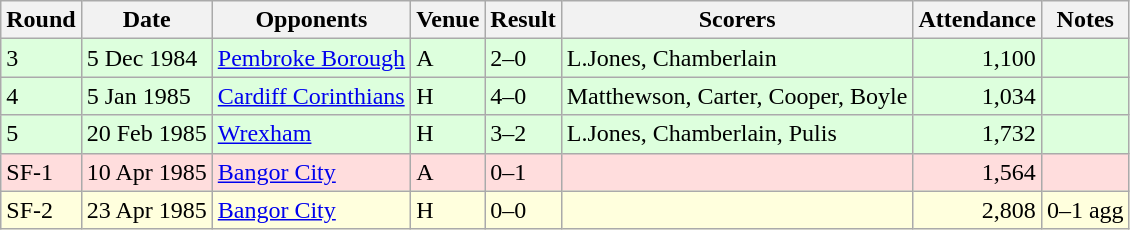<table class="wikitable">
<tr>
<th>Round</th>
<th>Date</th>
<th>Opponents</th>
<th>Venue</th>
<th>Result</th>
<th>Scorers</th>
<th>Attendance</th>
<th>Notes</th>
</tr>
<tr bgcolor="#ddffdd">
<td>3</td>
<td>5 Dec 1984</td>
<td><a href='#'>Pembroke Borough</a></td>
<td>A</td>
<td>2–0</td>
<td>L.Jones, Chamberlain</td>
<td align="right">1,100</td>
<td></td>
</tr>
<tr bgcolor="#ddffdd">
<td>4</td>
<td>5 Jan 1985</td>
<td><a href='#'>Cardiff Corinthians</a></td>
<td>H</td>
<td>4–0</td>
<td>Matthewson, Carter, Cooper, Boyle</td>
<td align="right">1,034</td>
<td></td>
</tr>
<tr bgcolor="#ddffdd">
<td>5</td>
<td>20 Feb 1985</td>
<td><a href='#'>Wrexham</a></td>
<td>H</td>
<td>3–2</td>
<td>L.Jones, Chamberlain, Pulis</td>
<td align="right">1,732</td>
<td></td>
</tr>
<tr bgcolor="#ffdddd">
<td>SF-1</td>
<td>10 Apr 1985</td>
<td><a href='#'>Bangor City</a></td>
<td>A</td>
<td>0–1</td>
<td></td>
<td align="right">1,564</td>
<td></td>
</tr>
<tr bgcolor="#ffffdd">
<td>SF-2</td>
<td>23 Apr 1985</td>
<td><a href='#'>Bangor City</a></td>
<td>H</td>
<td>0–0</td>
<td></td>
<td align="right">2,808</td>
<td>0–1 agg</td>
</tr>
</table>
